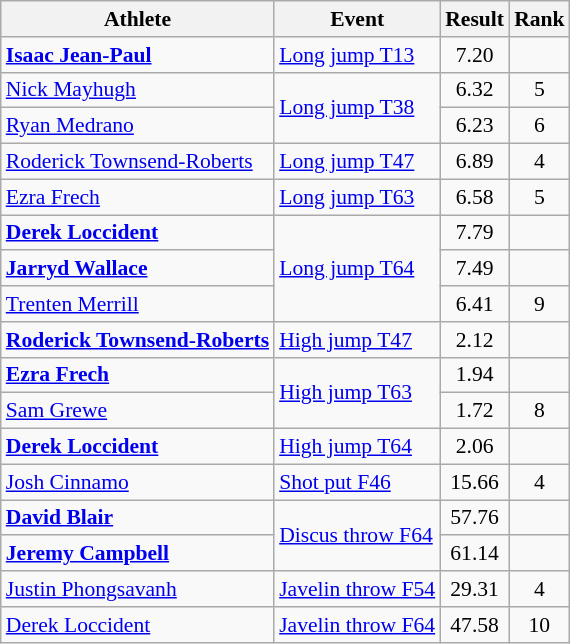<table class=wikitable style=font-size:90%;text-align:center>
<tr>
<th>Athlete</th>
<th>Event</th>
<th>Result</th>
<th>Rank</th>
</tr>
<tr>
<td align=left><strong><a href='#'>Isaac Jean-Paul</a></strong></td>
<td align=left><a href='#'>Long jump T13</a></td>
<td>7.20</td>
<td></td>
</tr>
<tr>
<td align=left><a href='#'>Nick Mayhugh</a></td>
<td align=left rowspan=2><a href='#'>Long jump T38</a></td>
<td>6.32</td>
<td>5</td>
</tr>
<tr>
<td align=left><a href='#'>Ryan Medrano</a></td>
<td>6.23</td>
<td>6</td>
</tr>
<tr>
<td align=left><a href='#'>Roderick Townsend-Roberts</a></td>
<td align=left><a href='#'>Long jump T47</a></td>
<td>6.89</td>
<td>4</td>
</tr>
<tr>
<td align=left><a href='#'>Ezra Frech</a></td>
<td align=left><a href='#'>Long jump T63</a></td>
<td>6.58</td>
<td>5</td>
</tr>
<tr>
<td align=left><strong><a href='#'>Derek Loccident</a></strong></td>
<td align=left rowspan=3><a href='#'>Long jump T64</a></td>
<td>7.79</td>
<td></td>
</tr>
<tr>
<td align=left><strong><a href='#'>Jarryd Wallace</a></strong></td>
<td>7.49</td>
<td></td>
</tr>
<tr>
<td align=left><a href='#'>Trenten Merrill</a></td>
<td>6.41</td>
<td>9</td>
</tr>
<tr>
<td align=left><strong><a href='#'>Roderick Townsend-Roberts</a></strong></td>
<td align=left><a href='#'>High jump T47</a></td>
<td>2.12</td>
<td></td>
</tr>
<tr>
<td align=left><strong><a href='#'>Ezra Frech</a></strong></td>
<td align=left rowspan=2><a href='#'>High jump T63</a></td>
<td>1.94 </td>
<td></td>
</tr>
<tr>
<td align=left><a href='#'>Sam Grewe</a></td>
<td>1.72</td>
<td>8</td>
</tr>
<tr>
<td align=left><strong><a href='#'>Derek Loccident</a></strong></td>
<td align=left><a href='#'>High jump T64</a></td>
<td>2.06 </td>
<td></td>
</tr>
<tr>
<td align=left><a href='#'>Josh Cinnamo</a></td>
<td align=left><a href='#'>Shot put F46</a></td>
<td>15.66</td>
<td>4</td>
</tr>
<tr>
<td align=left><strong><a href='#'>David Blair</a></strong></td>
<td align=left rowspan=2><a href='#'>Discus throw F64</a></td>
<td>57.76</td>
<td></td>
</tr>
<tr>
<td align=left><strong><a href='#'>Jeremy Campbell</a></strong></td>
<td>61.14</td>
<td></td>
</tr>
<tr>
<td align=left><a href='#'>Justin Phongsavanh</a></td>
<td align=left><a href='#'>Javelin throw F54</a></td>
<td>29.31</td>
<td>4</td>
</tr>
<tr>
<td align=left><a href='#'>Derek Loccident</a></td>
<td align=left><a href='#'>Javelin throw F64</a></td>
<td>47.58</td>
<td>10</td>
</tr>
</table>
